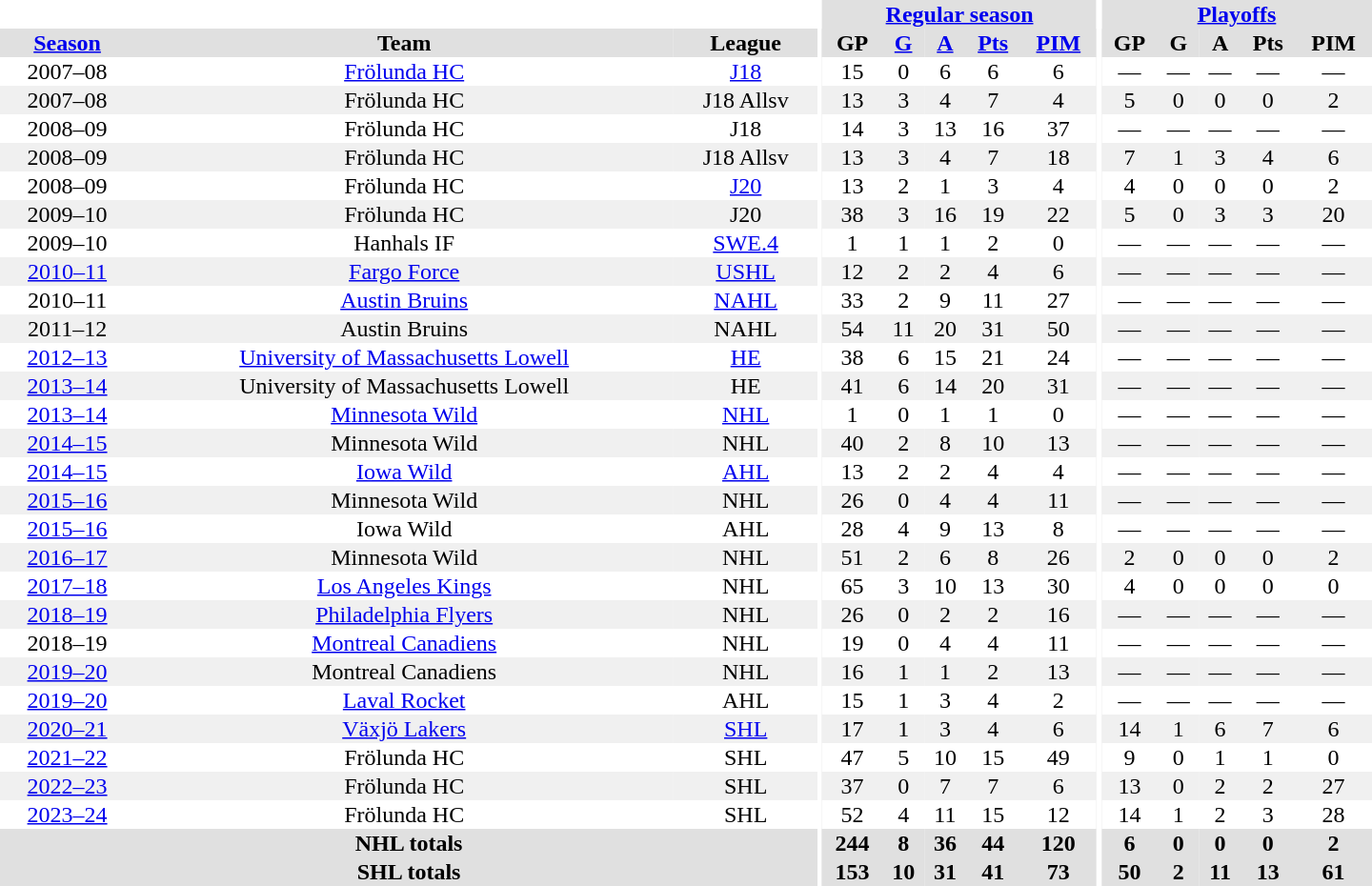<table border="0" cellpadding="1" cellspacing="0" style="text-align:center; width:60em">
<tr bgcolor="#e0e0e0">
<th colspan="3" bgcolor="#ffffff"></th>
<th rowspan="99" bgcolor="#ffffff"></th>
<th colspan="5"><a href='#'>Regular season</a></th>
<th rowspan="99" bgcolor="#ffffff"></th>
<th colspan="5"><a href='#'>Playoffs</a></th>
</tr>
<tr bgcolor="#e0e0e0">
<th><a href='#'>Season</a></th>
<th>Team</th>
<th>League</th>
<th>GP</th>
<th><a href='#'>G</a></th>
<th><a href='#'>A</a></th>
<th><a href='#'>Pts</a></th>
<th><a href='#'>PIM</a></th>
<th>GP</th>
<th>G</th>
<th>A</th>
<th>Pts</th>
<th>PIM</th>
</tr>
<tr>
<td>2007–08</td>
<td><a href='#'>Frölunda HC</a></td>
<td><a href='#'>J18</a></td>
<td>15</td>
<td>0</td>
<td>6</td>
<td>6</td>
<td>6</td>
<td>—</td>
<td>—</td>
<td>—</td>
<td>—</td>
<td>—</td>
</tr>
<tr bgcolor="#f0f0f0">
<td>2007–08</td>
<td>Frölunda HC</td>
<td>J18 Allsv</td>
<td>13</td>
<td>3</td>
<td>4</td>
<td>7</td>
<td>4</td>
<td>5</td>
<td>0</td>
<td>0</td>
<td>0</td>
<td>2</td>
</tr>
<tr>
<td>2008–09</td>
<td>Frölunda HC</td>
<td>J18</td>
<td>14</td>
<td>3</td>
<td>13</td>
<td>16</td>
<td>37</td>
<td>—</td>
<td>—</td>
<td>—</td>
<td>—</td>
<td>—</td>
</tr>
<tr bgcolor="#f0f0f0">
<td>2008–09</td>
<td>Frölunda HC</td>
<td>J18 Allsv</td>
<td>13</td>
<td>3</td>
<td>4</td>
<td>7</td>
<td>18</td>
<td>7</td>
<td>1</td>
<td>3</td>
<td>4</td>
<td>6</td>
</tr>
<tr>
<td>2008–09</td>
<td>Frölunda HC</td>
<td><a href='#'>J20</a></td>
<td>13</td>
<td>2</td>
<td>1</td>
<td>3</td>
<td>4</td>
<td>4</td>
<td>0</td>
<td>0</td>
<td>0</td>
<td>2</td>
</tr>
<tr bgcolor="#f0f0f0">
<td>2009–10</td>
<td>Frölunda HC</td>
<td>J20</td>
<td>38</td>
<td>3</td>
<td>16</td>
<td>19</td>
<td>22</td>
<td>5</td>
<td>0</td>
<td>3</td>
<td>3</td>
<td>20</td>
</tr>
<tr>
<td>2009–10</td>
<td>Hanhals IF</td>
<td><a href='#'>SWE.4</a></td>
<td>1</td>
<td>1</td>
<td>1</td>
<td>2</td>
<td>0</td>
<td>—</td>
<td>—</td>
<td>—</td>
<td>—</td>
<td>—</td>
</tr>
<tr bgcolor="#f0f0f0">
<td><a href='#'>2010–11</a></td>
<td><a href='#'>Fargo Force</a></td>
<td><a href='#'>USHL</a></td>
<td>12</td>
<td>2</td>
<td>2</td>
<td>4</td>
<td>6</td>
<td>—</td>
<td>—</td>
<td>—</td>
<td>—</td>
<td>—</td>
</tr>
<tr>
<td>2010–11</td>
<td><a href='#'>Austin Bruins</a></td>
<td><a href='#'>NAHL</a></td>
<td>33</td>
<td>2</td>
<td>9</td>
<td>11</td>
<td>27</td>
<td>—</td>
<td>—</td>
<td>—</td>
<td>—</td>
<td>—</td>
</tr>
<tr bgcolor="#f0f0f0">
<td>2011–12</td>
<td>Austin Bruins</td>
<td>NAHL</td>
<td>54</td>
<td>11</td>
<td>20</td>
<td>31</td>
<td>50</td>
<td>—</td>
<td>—</td>
<td>—</td>
<td>—</td>
<td>—</td>
</tr>
<tr>
<td><a href='#'>2012–13</a></td>
<td><a href='#'>University of Massachusetts Lowell</a></td>
<td><a href='#'>HE</a></td>
<td>38</td>
<td>6</td>
<td>15</td>
<td>21</td>
<td>24</td>
<td>—</td>
<td>—</td>
<td>—</td>
<td>—</td>
<td>—</td>
</tr>
<tr bgcolor="#f0f0f0">
<td><a href='#'>2013–14</a></td>
<td>University of Massachusetts Lowell</td>
<td>HE</td>
<td>41</td>
<td>6</td>
<td>14</td>
<td>20</td>
<td>31</td>
<td>—</td>
<td>—</td>
<td>—</td>
<td>—</td>
<td>—</td>
</tr>
<tr>
<td><a href='#'>2013–14</a></td>
<td><a href='#'>Minnesota Wild</a></td>
<td><a href='#'>NHL</a></td>
<td>1</td>
<td>0</td>
<td>1</td>
<td>1</td>
<td>0</td>
<td>—</td>
<td>—</td>
<td>—</td>
<td>—</td>
<td>—</td>
</tr>
<tr bgcolor="#f0f0f0">
<td><a href='#'>2014–15</a></td>
<td>Minnesota Wild</td>
<td>NHL</td>
<td>40</td>
<td>2</td>
<td>8</td>
<td>10</td>
<td>13</td>
<td>—</td>
<td>—</td>
<td>—</td>
<td>—</td>
<td>—</td>
</tr>
<tr>
<td><a href='#'>2014–15</a></td>
<td><a href='#'>Iowa Wild</a></td>
<td><a href='#'>AHL</a></td>
<td>13</td>
<td>2</td>
<td>2</td>
<td>4</td>
<td>4</td>
<td>—</td>
<td>—</td>
<td>—</td>
<td>—</td>
<td>—</td>
</tr>
<tr bgcolor="#f0f0f0">
<td><a href='#'>2015–16</a></td>
<td>Minnesota Wild</td>
<td>NHL</td>
<td>26</td>
<td>0</td>
<td>4</td>
<td>4</td>
<td>11</td>
<td>—</td>
<td>—</td>
<td>—</td>
<td>—</td>
<td>—</td>
</tr>
<tr>
<td><a href='#'>2015–16</a></td>
<td>Iowa Wild</td>
<td>AHL</td>
<td>28</td>
<td>4</td>
<td>9</td>
<td>13</td>
<td>8</td>
<td>—</td>
<td>—</td>
<td>—</td>
<td>—</td>
<td>—</td>
</tr>
<tr bgcolor="#f0f0f0">
<td><a href='#'>2016–17</a></td>
<td>Minnesota Wild</td>
<td>NHL</td>
<td>51</td>
<td>2</td>
<td>6</td>
<td>8</td>
<td>26</td>
<td>2</td>
<td>0</td>
<td>0</td>
<td>0</td>
<td>2</td>
</tr>
<tr>
<td><a href='#'>2017–18</a></td>
<td><a href='#'>Los Angeles Kings</a></td>
<td>NHL</td>
<td>65</td>
<td>3</td>
<td>10</td>
<td>13</td>
<td>30</td>
<td>4</td>
<td>0</td>
<td>0</td>
<td>0</td>
<td>0</td>
</tr>
<tr bgcolor="#f0f0f0">
<td><a href='#'>2018–19</a></td>
<td><a href='#'>Philadelphia Flyers</a></td>
<td>NHL</td>
<td>26</td>
<td>0</td>
<td>2</td>
<td>2</td>
<td>16</td>
<td>—</td>
<td>—</td>
<td>—</td>
<td>—</td>
<td>—</td>
</tr>
<tr>
<td>2018–19</td>
<td><a href='#'>Montreal Canadiens</a></td>
<td>NHL</td>
<td>19</td>
<td>0</td>
<td>4</td>
<td>4</td>
<td>11</td>
<td>—</td>
<td>—</td>
<td>—</td>
<td>—</td>
<td>—</td>
</tr>
<tr bgcolor="#f0f0f0">
<td><a href='#'>2019–20</a></td>
<td>Montreal Canadiens</td>
<td>NHL</td>
<td>16</td>
<td>1</td>
<td>1</td>
<td>2</td>
<td>13</td>
<td>—</td>
<td>—</td>
<td>—</td>
<td>—</td>
<td>—</td>
</tr>
<tr>
<td><a href='#'>2019–20</a></td>
<td><a href='#'>Laval Rocket</a></td>
<td>AHL</td>
<td>15</td>
<td>1</td>
<td>3</td>
<td>4</td>
<td>2</td>
<td>—</td>
<td>—</td>
<td>—</td>
<td>—</td>
<td>—</td>
</tr>
<tr bgcolor="#f0f0f0">
<td><a href='#'>2020–21</a></td>
<td><a href='#'>Växjö Lakers</a></td>
<td><a href='#'>SHL</a></td>
<td>17</td>
<td>1</td>
<td>3</td>
<td>4</td>
<td>6</td>
<td>14</td>
<td>1</td>
<td>6</td>
<td>7</td>
<td>6</td>
</tr>
<tr>
<td><a href='#'>2021–22</a></td>
<td>Frölunda HC</td>
<td>SHL</td>
<td>47</td>
<td>5</td>
<td>10</td>
<td>15</td>
<td>49</td>
<td>9</td>
<td>0</td>
<td>1</td>
<td>1</td>
<td>0</td>
</tr>
<tr bgcolor="#f0f0f0">
<td><a href='#'>2022–23</a></td>
<td>Frölunda HC</td>
<td>SHL</td>
<td>37</td>
<td>0</td>
<td>7</td>
<td>7</td>
<td>6</td>
<td>13</td>
<td>0</td>
<td>2</td>
<td>2</td>
<td>27</td>
</tr>
<tr>
<td><a href='#'>2023–24</a></td>
<td>Frölunda HC</td>
<td>SHL</td>
<td>52</td>
<td>4</td>
<td>11</td>
<td>15</td>
<td>12</td>
<td>14</td>
<td>1</td>
<td>2</td>
<td>3</td>
<td>28</td>
</tr>
<tr bgcolor="#e0e0e0">
<th colspan="3">NHL totals</th>
<th>244</th>
<th>8</th>
<th>36</th>
<th>44</th>
<th>120</th>
<th>6</th>
<th>0</th>
<th>0</th>
<th>0</th>
<th>2</th>
</tr>
<tr bgcolor="#e0e0e0">
<th colspan="3">SHL totals</th>
<th>153</th>
<th>10</th>
<th>31</th>
<th>41</th>
<th>73</th>
<th>50</th>
<th>2</th>
<th>11</th>
<th>13</th>
<th>61</th>
</tr>
</table>
